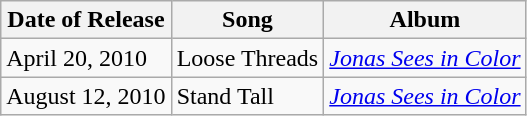<table class="wikitable">
<tr>
<th>Date of Release</th>
<th>Song</th>
<th>Album</th>
</tr>
<tr>
<td>April 20, 2010</td>
<td>Loose Threads</td>
<td><em><a href='#'>Jonas Sees in Color</a></em></td>
</tr>
<tr>
<td>August 12, 2010</td>
<td>Stand Tall</td>
<td><em><a href='#'>Jonas Sees in Color</a></em></td>
</tr>
</table>
